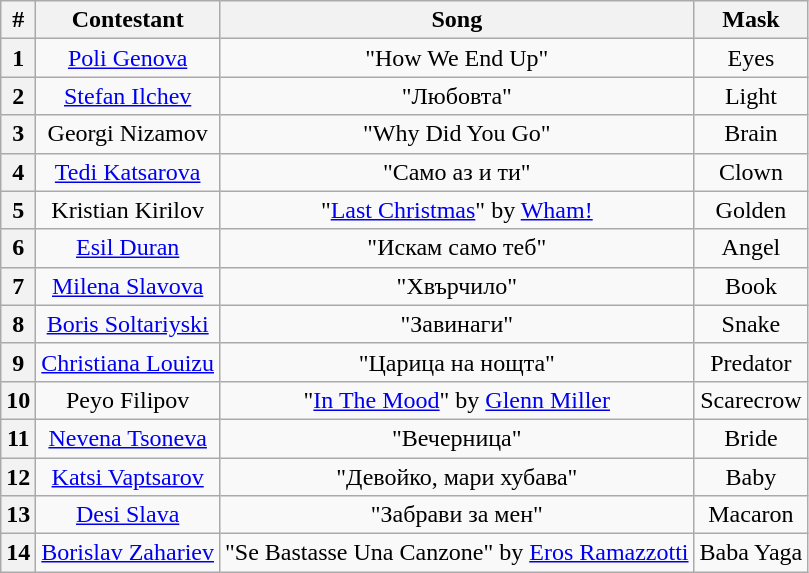<table class="wikitable" plainrowheaders" style="text-align: center;">
<tr>
<th>#</th>
<th>Contestant</th>
<th>Song</th>
<th>Mask</th>
</tr>
<tr>
<th>1</th>
<td><a href='#'>Poli Genova</a></td>
<td>"How We End Up"</td>
<td>Eyes</td>
</tr>
<tr>
<th>2</th>
<td><a href='#'>Stefan Ilchev</a></td>
<td>"Любовта"</td>
<td>Light</td>
</tr>
<tr>
<th>3</th>
<td>Georgi Nizamov</td>
<td>"Why Did You Go"</td>
<td>Brain</td>
</tr>
<tr>
<th>4</th>
<td><a href='#'>Tedi Katsarova</a></td>
<td>"Само аз и ти"</td>
<td>Clown</td>
</tr>
<tr>
<th>5</th>
<td>Kristian Kirilov</td>
<td>"<a href='#'>Last Christmas</a>" by <a href='#'>Wham!</a></td>
<td>Golden</td>
</tr>
<tr>
<th>6</th>
<td><a href='#'>Esil Duran</a></td>
<td>"Искам само теб"</td>
<td>Angel</td>
</tr>
<tr>
<th>7</th>
<td><a href='#'>Milena Slavova</a></td>
<td>"Хвърчило"</td>
<td>Book</td>
</tr>
<tr>
<th>8</th>
<td><a href='#'>Boris Soltariyski</a></td>
<td>"Завинаги"</td>
<td>Snake</td>
</tr>
<tr>
<th>9</th>
<td><a href='#'>Christiana Louizu</a></td>
<td>"Царица на нощта"</td>
<td>Predator</td>
</tr>
<tr>
<th>10</th>
<td>Peyo Filipov</td>
<td>"<a href='#'>In The Mood</a>" by <a href='#'>Glenn Miller</a></td>
<td>Scarecrow</td>
</tr>
<tr>
<th>11</th>
<td><a href='#'>Nevena Tsoneva</a></td>
<td>"Вечерница"</td>
<td>Bride</td>
</tr>
<tr>
<th>12</th>
<td><a href='#'>Katsi Vaptsarov</a></td>
<td>"Девойко, мари хубава"</td>
<td>Baby</td>
</tr>
<tr>
<th>13</th>
<td><a href='#'>Desi Slava</a></td>
<td>"Забрави за мен"</td>
<td>Macaron</td>
</tr>
<tr>
<th>14</th>
<td><a href='#'>Borislav Zahariev</a></td>
<td>"Se Bastasse Una Canzone" by <a href='#'>Eros Ramazzotti</a></td>
<td>Baba Yaga</td>
</tr>
</table>
